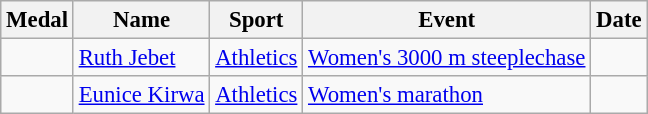<table class="wikitable sortable" style="font-size: 95%;">
<tr>
<th>Medal</th>
<th>Name</th>
<th>Sport</th>
<th>Event</th>
<th>Date</th>
</tr>
<tr>
<td></td>
<td><a href='#'>Ruth Jebet</a></td>
<td><a href='#'>Athletics</a></td>
<td><a href='#'>Women's 3000 m steeplechase</a></td>
<td></td>
</tr>
<tr>
<td></td>
<td><a href='#'>Eunice Kirwa</a></td>
<td><a href='#'>Athletics</a></td>
<td><a href='#'>Women's marathon</a></td>
<td></td>
</tr>
</table>
